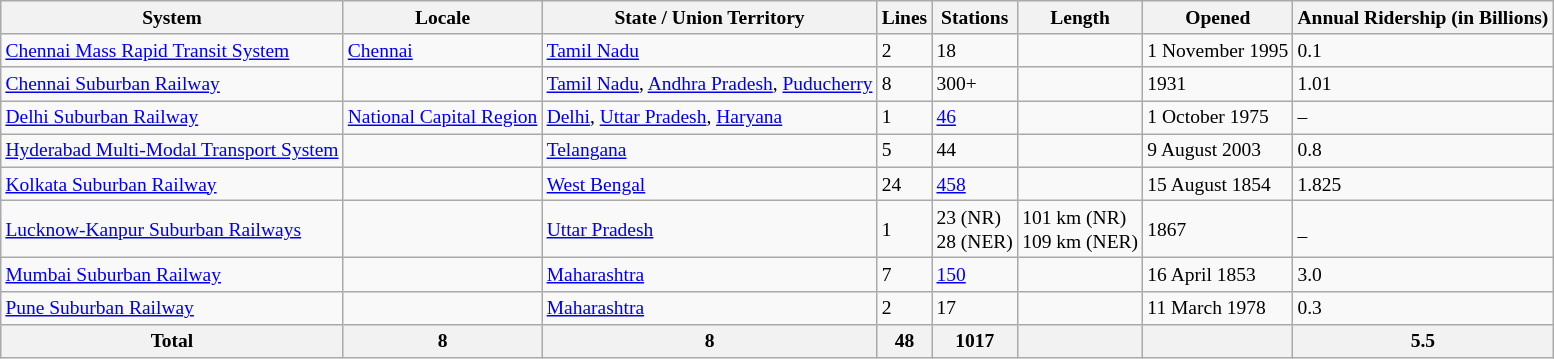<table Class="wikitable sortable static-row-numbers static-row-header-hash" style="font-size:small">
<tr>
<th>System</th>
<th>Locale</th>
<th>State / Union Territory</th>
<th>Lines</th>
<th>Stations</th>
<th>Length</th>
<th>Opened</th>
<th>Annual Ridership (in Billions)</th>
</tr>
<tr>
<td><a href='#'>Chennai Mass Rapid Transit System</a> </td>
<td><a href='#'>Chennai</a></td>
<td><a href='#'>Tamil Nadu</a></td>
<td>2</td>
<td>18</td>
<td></td>
<td>1 November 1995</td>
<td>0.1</td>
</tr>
<tr>
<td><a href='#'>Chennai Suburban Railway</a> </td>
<td></td>
<td><a href='#'>Tamil Nadu</a>, <a href='#'>Andhra Pradesh</a>, <a href='#'>Puducherry</a></td>
<td>8</td>
<td>300+</td>
<td></td>
<td>1931</td>
<td>1.01</td>
</tr>
<tr>
<td><a href='#'>Delhi Suburban Railway</a> </td>
<td><a href='#'>National Capital Region</a></td>
<td><a href='#'>Delhi</a>, <a href='#'>Uttar Pradesh</a>, <a href='#'>Haryana</a></td>
<td>1</td>
<td><a href='#'>46</a></td>
<td></td>
<td>1 October 1975</td>
<td>–</td>
</tr>
<tr>
<td><a href='#'>Hyderabad Multi-Modal Transport System</a><br></td>
<td></td>
<td><a href='#'>Telangana</a></td>
<td>5</td>
<td>44</td>
<td></td>
<td>9 August 2003</td>
<td>0.8</td>
</tr>
<tr>
<td><a href='#'>Kolkata Suburban Railway</a> </td>
<td></td>
<td><a href='#'>West Bengal</a></td>
<td>24</td>
<td><a href='#'>458</a></td>
<td></td>
<td>15 August 1854</td>
<td>1.825</td>
</tr>
<tr>
<td><a href='#'>Lucknow-Kanpur Suburban Railways</a> </td>
<td></td>
<td><a href='#'>Uttar Pradesh</a></td>
<td>1</td>
<td>23 (NR)<br>28 (NER)</td>
<td>101 km (NR)<br>109 km (NER)</td>
<td>1867</td>
<td>_</td>
</tr>
<tr>
<td><a href='#'>Mumbai Suburban Railway</a> </td>
<td></td>
<td><a href='#'>Maharashtra</a></td>
<td>7</td>
<td><a href='#'>150</a></td>
<td></td>
<td>16 April 1853</td>
<td>3.0</td>
</tr>
<tr>
<td><a href='#'>Pune Suburban Railway</a> </td>
<td></td>
<td><a href='#'>Maharashtra</a></td>
<td>2</td>
<td>17</td>
<td></td>
<td>11 March 1978</td>
<td>0.3</td>
</tr>
<tr>
<th>Total</th>
<th>8</th>
<th>8</th>
<th>48</th>
<th>1017</th>
<th></th>
<th></th>
<th>5.5</th>
</tr>
</table>
